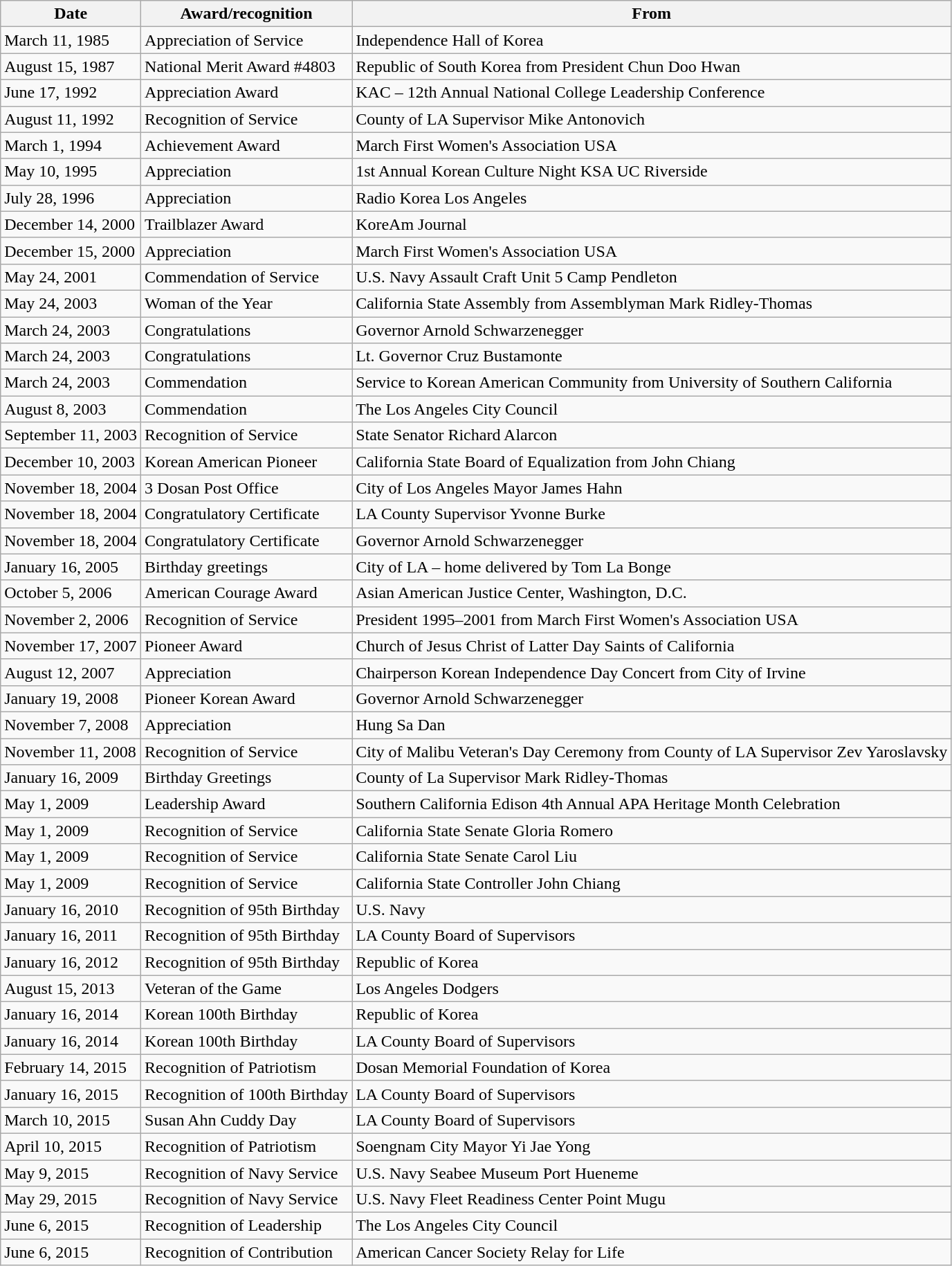<table class="wikitable">
<tr>
<th>Date</th>
<th>Award/recognition</th>
<th>From</th>
</tr>
<tr>
<td>March 11, 1985</td>
<td>Appreciation of Service</td>
<td>Independence Hall of Korea</td>
</tr>
<tr>
<td>August 15, 1987</td>
<td>National Merit Award #4803</td>
<td>Republic of South Korea from President Chun Doo Hwan</td>
</tr>
<tr>
<td>June 17, 1992</td>
<td>Appreciation Award</td>
<td>KAC – 12th Annual National College Leadership Conference</td>
</tr>
<tr>
<td>August 11, 1992</td>
<td>Recognition of Service</td>
<td>County of LA Supervisor Mike Antonovich</td>
</tr>
<tr>
<td>March 1, 1994</td>
<td>Achievement Award</td>
<td>March First Women's Association USA</td>
</tr>
<tr>
<td>May 10, 1995</td>
<td>Appreciation</td>
<td>1st Annual Korean Culture Night KSA UC Riverside</td>
</tr>
<tr>
<td>July 28, 1996</td>
<td>Appreciation</td>
<td>Radio Korea Los Angeles</td>
</tr>
<tr>
<td>December 14, 2000</td>
<td>Trailblazer Award</td>
<td>KoreAm Journal</td>
</tr>
<tr>
<td>December 15, 2000</td>
<td>Appreciation</td>
<td>March First Women's Association USA</td>
</tr>
<tr>
<td>May 24, 2001</td>
<td>Commendation of Service</td>
<td>U.S. Navy Assault Craft Unit 5 Camp Pendleton</td>
</tr>
<tr>
<td>May 24, 2003</td>
<td>Woman of the Year</td>
<td>California State Assembly from Assemblyman Mark Ridley-Thomas</td>
</tr>
<tr>
<td>March 24, 2003</td>
<td>Congratulations</td>
<td>Governor Arnold Schwarzenegger</td>
</tr>
<tr>
<td>March 24, 2003</td>
<td>Congratulations</td>
<td>Lt. Governor Cruz Bustamonte</td>
</tr>
<tr>
<td>March 24, 2003</td>
<td>Commendation</td>
<td>Service to Korean American Community from University of Southern California</td>
</tr>
<tr>
<td>August 8, 2003</td>
<td>Commendation</td>
<td>The Los Angeles City Council</td>
</tr>
<tr>
<td>September 11, 2003</td>
<td>Recognition of Service</td>
<td>State Senator Richard Alarcon</td>
</tr>
<tr>
<td>December 10, 2003</td>
<td>Korean American Pioneer</td>
<td>California State Board of Equalization from John Chiang</td>
</tr>
<tr>
<td>November 18, 2004</td>
<td>3 Dosan Post Office</td>
<td>City of Los Angeles Mayor James Hahn</td>
</tr>
<tr>
<td>November 18, 2004</td>
<td>Congratulatory Certificate</td>
<td>LA County Supervisor Yvonne Burke</td>
</tr>
<tr>
<td>November 18, 2004</td>
<td>Congratulatory Certificate</td>
<td>Governor Arnold Schwarzenegger</td>
</tr>
<tr>
<td>January 16, 2005</td>
<td>Birthday greetings</td>
<td>City of LA – home delivered by Tom La Bonge</td>
</tr>
<tr>
<td>October 5, 2006</td>
<td>American Courage Award</td>
<td>Asian American Justice Center, Washington, D.C.</td>
</tr>
<tr>
<td>November 2, 2006</td>
<td>Recognition of Service</td>
<td>President 1995–2001 from March First Women's Association USA</td>
</tr>
<tr>
<td>November 17, 2007</td>
<td>Pioneer Award</td>
<td>Church of Jesus Christ of Latter Day Saints of California</td>
</tr>
<tr>
<td>August 12, 2007</td>
<td>Appreciation</td>
<td>Chairperson Korean Independence Day Concert from City of Irvine</td>
</tr>
<tr>
<td>January 19, 2008</td>
<td>Pioneer Korean Award</td>
<td>Governor Arnold Schwarzenegger</td>
</tr>
<tr>
<td>November 7, 2008</td>
<td>Appreciation</td>
<td>Hung Sa Dan</td>
</tr>
<tr>
<td>November 11, 2008</td>
<td>Recognition of Service</td>
<td>City of Malibu Veteran's Day Ceremony from County of LA Supervisor Zev Yaroslavsky</td>
</tr>
<tr>
<td>January 16, 2009</td>
<td>Birthday Greetings</td>
<td>County of La Supervisor Mark Ridley-Thomas</td>
</tr>
<tr>
<td>May 1, 2009</td>
<td>Leadership Award</td>
<td>Southern California Edison 4th Annual APA Heritage Month Celebration</td>
</tr>
<tr>
<td>May 1, 2009</td>
<td>Recognition of Service</td>
<td>California State Senate Gloria Romero</td>
</tr>
<tr>
<td>May 1, 2009</td>
<td>Recognition of Service</td>
<td>California State Senate Carol Liu</td>
</tr>
<tr>
<td>May 1, 2009</td>
<td>Recognition of Service</td>
<td>California State Controller John Chiang</td>
</tr>
<tr>
<td>January 16, 2010</td>
<td>Recognition of 95th Birthday</td>
<td>U.S. Navy</td>
</tr>
<tr>
<td>January 16, 2011</td>
<td>Recognition of 95th Birthday</td>
<td>LA County Board of Supervisors</td>
</tr>
<tr>
<td>January 16, 2012</td>
<td>Recognition of 95th Birthday</td>
<td>Republic of Korea</td>
</tr>
<tr>
<td>August 15, 2013</td>
<td>Veteran of the Game</td>
<td>Los Angeles Dodgers</td>
</tr>
<tr>
<td>January 16, 2014</td>
<td>Korean 100th Birthday</td>
<td>Republic of Korea</td>
</tr>
<tr>
<td>January 16, 2014</td>
<td>Korean 100th Birthday</td>
<td>LA County Board of Supervisors</td>
</tr>
<tr>
<td>February 14, 2015</td>
<td>Recognition of Patriotism</td>
<td>Dosan Memorial Foundation of Korea</td>
</tr>
<tr>
<td>January 16, 2015</td>
<td>Recognition of 100th Birthday</td>
<td>LA County Board of Supervisors</td>
</tr>
<tr>
<td>March 10, 2015</td>
<td>Susan Ahn Cuddy Day</td>
<td>LA County Board of Supervisors</td>
</tr>
<tr>
<td>April 10, 2015</td>
<td>Recognition of Patriotism</td>
<td>Soengnam City Mayor Yi Jae Yong</td>
</tr>
<tr>
<td>May 9, 2015</td>
<td>Recognition of Navy Service</td>
<td>U.S. Navy Seabee Museum Port Hueneme</td>
</tr>
<tr>
<td>May 29, 2015</td>
<td>Recognition of Navy Service</td>
<td>U.S. Navy Fleet Readiness Center Point Mugu</td>
</tr>
<tr>
<td>June 6, 2015</td>
<td>Recognition of Leadership</td>
<td>The Los Angeles City Council</td>
</tr>
<tr>
<td>June 6, 2015</td>
<td>Recognition of Contribution</td>
<td>American Cancer Society Relay for Life</td>
</tr>
</table>
